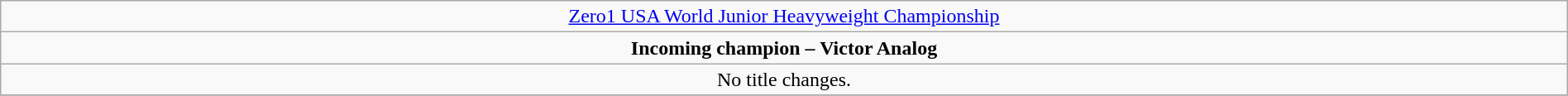<table class="wikitable" style="text-align:center; width:100%;">
<tr>
<td colspan="5" style="text-align: center;"><a href='#'>Zero1 USA World Junior Heavyweight Championship</a></td>
</tr>
<tr>
<td colspan="5" style="text-align: center;"><strong>Incoming champion – Victor Analog</strong></td>
</tr>
<tr>
<td>No title changes.</td>
</tr>
<tr>
</tr>
</table>
